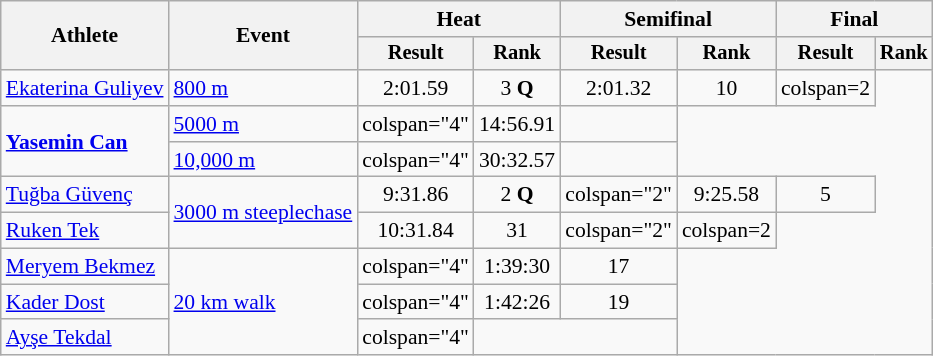<table class="wikitable" style="font-size:90%">
<tr>
<th rowspan="2">Athlete</th>
<th rowspan="2">Event</th>
<th colspan="2">Heat</th>
<th colspan="2">Semifinal</th>
<th colspan="2">Final</th>
</tr>
<tr style="font-size:95%">
<th>Result</th>
<th>Rank</th>
<th>Result</th>
<th>Rank</th>
<th>Result</th>
<th>Rank</th>
</tr>
<tr align=center>
<td align=left><a href='#'>Ekaterina Guliyev</a></td>
<td align=left><a href='#'>800 m</a></td>
<td>2:01.59</td>
<td>3 <strong>Q</strong></td>
<td>2:01.32</td>
<td>10</td>
<td>colspan=2 </td>
</tr>
<tr align=center>
<td align=left rowspan=2><strong><a href='#'>Yasemin Can</a></strong></td>
<td align=left><a href='#'>5000 m</a></td>
<td>colspan="4" </td>
<td>14:56.91</td>
<td></td>
</tr>
<tr align=center>
<td align=left><a href='#'>10,000 m</a></td>
<td>colspan="4" </td>
<td>30:32.57 </td>
<td></td>
</tr>
<tr align=center>
<td align=left><a href='#'>Tuğba Güvenç</a></td>
<td align=left rowspan=2><a href='#'>3000 m steeplechase</a></td>
<td>9:31.86 </td>
<td>2 <strong>Q</strong></td>
<td>colspan="2" </td>
<td>9:25.58 </td>
<td>5</td>
</tr>
<tr align=center>
<td align=left><a href='#'>Ruken Tek</a></td>
<td>10:31.84</td>
<td>31</td>
<td>colspan="2" </td>
<td>colspan=2 </td>
</tr>
<tr align=center>
<td align=left><a href='#'>Meryem Bekmez</a></td>
<td align=left rowspan=3><a href='#'>20 km walk</a></td>
<td>colspan="4" </td>
<td>1:39:30</td>
<td>17</td>
</tr>
<tr align=center>
<td align=left><a href='#'>Kader Dost</a></td>
<td>colspan="4" </td>
<td>1:42:26</td>
<td>19</td>
</tr>
<tr align=center>
<td align=left><a href='#'>Ayşe Tekdal</a></td>
<td>colspan="4" </td>
<td colspan="2"></td>
</tr>
</table>
